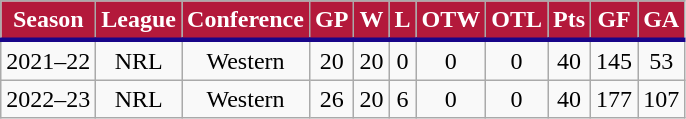<table class="wikitable">
<tr style="text-align:center; background:#B3193B; border-bottom: #180589 3px solid; color:white;">
<td><strong>Season</strong></td>
<td><strong>League</strong></td>
<td><strong>Conference</strong></td>
<td><strong>GP</strong></td>
<td><strong>W</strong></td>
<td><strong>L</strong></td>
<td><strong>OTW</strong></td>
<td><strong>OTL</strong></td>
<td><strong>Pts</strong></td>
<td><strong>GF</strong></td>
<td><strong>GA</strong></td>
</tr>
<tr style="text-align:center">
<td>2021–22</td>
<td>NRL</td>
<td>Western</td>
<td>20</td>
<td>20</td>
<td>0</td>
<td>0</td>
<td>0</td>
<td>40</td>
<td>145</td>
<td>53</td>
</tr>
<tr style="text-align:center">
<td>2022–23</td>
<td>NRL</td>
<td>Western</td>
<td>26</td>
<td>20</td>
<td>6</td>
<td>0</td>
<td>0</td>
<td>40</td>
<td>177</td>
<td>107</td>
</tr>
</table>
